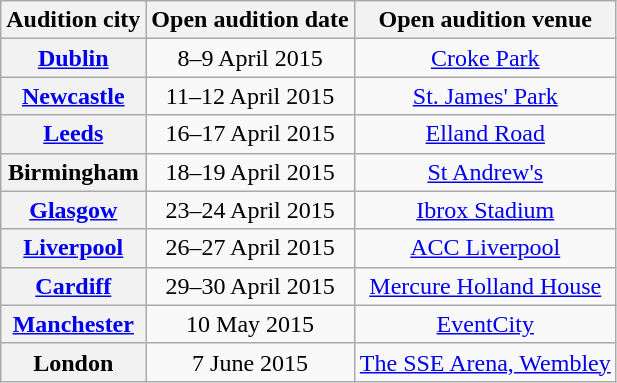<table class="wikitable plainrowheaders" style="text-align:center">
<tr>
<th scope="col">Audition city</th>
<th scope="col">Open audition date</th>
<th scope="col">Open audition venue</th>
</tr>
<tr>
<th scope="row"><a href='#'>Dublin</a></th>
<td>8–9 April 2015</td>
<td><a href='#'>Croke Park</a></td>
</tr>
<tr>
<th scope="row"><a href='#'>Newcastle</a></th>
<td>11–12 April 2015</td>
<td><a href='#'>St. James' Park</a></td>
</tr>
<tr>
<th scope="row"><a href='#'>Leeds</a></th>
<td>16–17 April 2015</td>
<td><a href='#'>Elland Road</a></td>
</tr>
<tr>
<th scope="row">Birmingham</th>
<td>18–19 April 2015</td>
<td><a href='#'>St Andrew's</a></td>
</tr>
<tr>
<th scope="row"><a href='#'>Glasgow</a></th>
<td>23–24 April 2015</td>
<td><a href='#'>Ibrox Stadium</a></td>
</tr>
<tr>
<th scope="row"><a href='#'>Liverpool</a></th>
<td>26–27 April 2015</td>
<td><a href='#'>ACC Liverpool</a></td>
</tr>
<tr>
<th scope="row"><a href='#'>Cardiff</a></th>
<td>29–30 April 2015</td>
<td><a href='#'>Mercure Holland House</a></td>
</tr>
<tr>
<th scope="row"><a href='#'>Manchester</a></th>
<td>10 May 2015</td>
<td><a href='#'>EventCity</a></td>
</tr>
<tr>
<th scope="row">London</th>
<td>7 June 2015</td>
<td><a href='#'>The SSE Arena, Wembley</a></td>
</tr>
</table>
